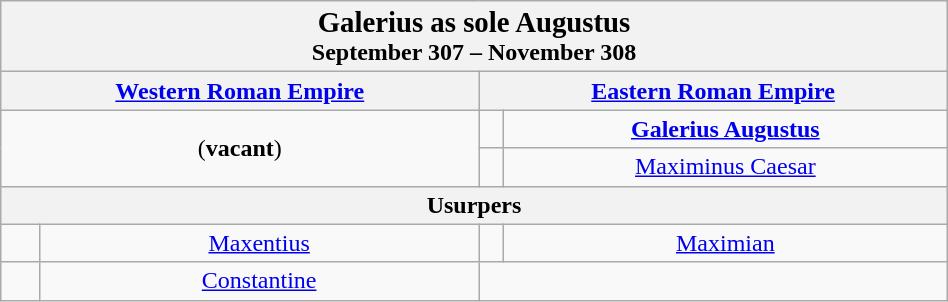<table class="wikitable" width="50%" style="text-align:center">
<tr>
<th colspan="4"><big>Galerius as sole Augustus</big><br>September 307 – November 308</th>
</tr>
<tr>
<th colspan="2"><a href='#'>Western Roman Empire</a></th>
<th colspan="2"><a href='#'>Eastern Roman Empire</a></th>
</tr>
<tr>
<td colspan="2" rowspan="2">(<strong>vacant</strong>)</td>
<td></td>
<td><strong><a href='#'>Galerius Augustus</a></strong></td>
</tr>
<tr>
<td></td>
<td><a href='#'>Maximinus Caesar</a></td>
</tr>
<tr>
<th colspan="4">Usurpers</th>
</tr>
<tr>
<td></td>
<td><a href='#'>Maxentius</a><br></td>
<td></td>
<td><a href='#'>Maximian</a><br></td>
</tr>
<tr>
<td></td>
<td><a href='#'>Constantine</a><br></td>
<td colspan="2"></td>
</tr>
</table>
